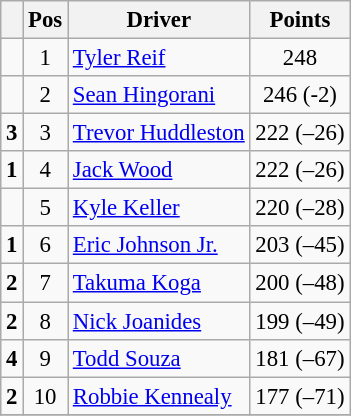<table class="wikitable" style="font-size: 95%;">
<tr>
<th></th>
<th>Pos</th>
<th>Driver</th>
<th>Points</th>
</tr>
<tr>
<td align="left"></td>
<td style="text-align:center;">1</td>
<td><a href='#'>Tyler Reif</a></td>
<td style="text-align:center;">248</td>
</tr>
<tr>
<td align="left"></td>
<td style="text-align:center;">2</td>
<td><a href='#'>Sean Hingorani</a></td>
<td style="text-align:center;">246 (-2)</td>
</tr>
<tr>
<td align="left"> <strong>3</strong></td>
<td style="text-align:center;">3</td>
<td><a href='#'>Trevor Huddleston</a></td>
<td style="text-align:center;">222 (–26)</td>
</tr>
<tr>
<td align="left"> <strong>1</strong></td>
<td style="text-align:center;">4</td>
<td><a href='#'>Jack Wood</a></td>
<td style="text-align:center;">222 (–26)</td>
</tr>
<tr>
<td align="left"></td>
<td style="text-align:center;">5</td>
<td><a href='#'>Kyle Keller</a></td>
<td style="text-align:center;">220 (–28)</td>
</tr>
<tr>
<td align="left"> <strong>1</strong></td>
<td style="text-align:center;">6</td>
<td><a href='#'>Eric Johnson Jr.</a></td>
<td style="text-align:center;">203 (–45)</td>
</tr>
<tr>
<td align="left"> <strong>2</strong></td>
<td style="text-align:center;">7</td>
<td><a href='#'>Takuma Koga</a></td>
<td style="text-align:center;">200 (–48)</td>
</tr>
<tr>
<td align="left"> <strong>2</strong></td>
<td style="text-align:center;">8</td>
<td><a href='#'>Nick Joanides</a></td>
<td style="text-align:center;">199 (–49)</td>
</tr>
<tr>
<td align="left"> <strong>4</strong></td>
<td style="text-align:center;">9</td>
<td><a href='#'>Todd Souza</a></td>
<td style="text-align:center;">181 (–67)</td>
</tr>
<tr>
<td align="left"> <strong>2</strong></td>
<td style="text-align:center;">10</td>
<td><a href='#'>Robbie Kennealy</a></td>
<td style="text-align:center;">177 (–71)</td>
</tr>
<tr class="sortbottom">
</tr>
</table>
